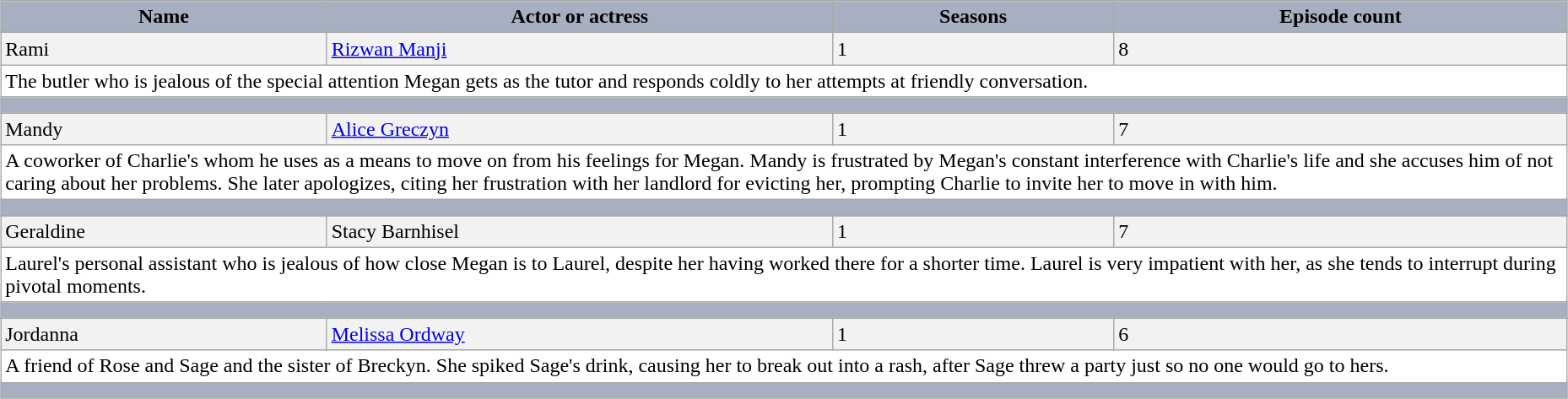<table class="wikitable" style="width:98%; margin:auto; background-color:#FFFFFF">
<tr>
<th style="background-color: #A7B0C1;">Name</th>
<th style="background-color: #A7B0C1;">Actor or actress</th>
<th style="background-color: #A7B0C1;">Seasons</th>
<th style="background-color: #A7B0C1;">Episode count</th>
</tr>
<tr style="background-color: #F2F2F2;" |>
</tr>
<tr style="background-color: #F2F2F2;" |>
<td><span></span>Rami</td>
<td><a href='#'>Rizwan Manji</a></td>
<td>1</td>
<td>8</td>
</tr>
<tr>
<td colspan="5" height="5" sadvfsdavs>The butler who is jealous of the special attention Megan gets as the tutor and responds coldly to her attempts at friendly conversation.</td>
</tr>
<tr>
<td colspan="5" height="5" bgcolor="#A7B0C1"></td>
</tr>
<tr>
</tr>
<tr style="background-color: #F2F2F2;" |>
<td><span></span>Mandy</td>
<td><a href='#'>Alice Greczyn</a></td>
<td>1</td>
<td>7</td>
</tr>
<tr>
<td colspan="5" height="5" sadvfsdavs>A coworker of Charlie's whom he uses as a means to move on from his feelings for Megan. Mandy is frustrated by Megan's constant interference with Charlie's life and she accuses him of not caring about her problems. She later apologizes, citing her frustration with her landlord for evicting her, prompting Charlie to invite her to move in with him.</td>
</tr>
<tr>
<td colspan="5" height="5" bgcolor="#A7B0C1"></td>
</tr>
<tr>
</tr>
<tr style="background-color: #F2F2F2;" |>
<td><span></span>Geraldine</td>
<td>Stacy Barnhisel</td>
<td>1</td>
<td>7</td>
</tr>
<tr>
<td colspan="5" height="5" sadvfsdavs>Laurel's personal assistant who is jealous of how close Megan is to Laurel, despite her having worked there for a shorter time. Laurel is very impatient with her, as she tends to interrupt during pivotal moments.</td>
</tr>
<tr>
<td colspan="5" height="5" bgcolor="#A7B0C1"></td>
</tr>
<tr>
</tr>
<tr style="background-color: #F2F2F2;" |>
<td><span></span>Jordanna</td>
<td><a href='#'>Melissa Ordway</a></td>
<td>1</td>
<td>6</td>
</tr>
<tr>
<td colspan="5" height="5" sadvfsdavs>A friend of Rose and Sage and the sister of Breckyn. She spiked Sage's drink, causing her to break out into a rash, after Sage threw a party just so no one would go to hers.</td>
</tr>
<tr>
<td colspan="5" height="5" bgcolor="#A7B0C1"></td>
</tr>
<tr>
</tr>
</table>
